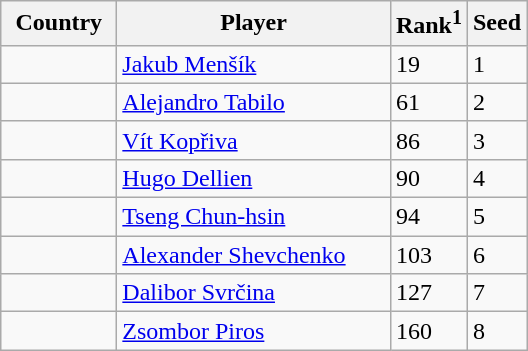<table class="sortable wikitable">
<tr>
<th width="70">Country</th>
<th width="175">Player</th>
<th>Rank<sup>1</sup></th>
<th>Seed</th>
</tr>
<tr>
<td></td>
<td><a href='#'>Jakub Menšík</a></td>
<td>19</td>
<td>1</td>
</tr>
<tr>
<td></td>
<td><a href='#'>Alejandro Tabilo</a></td>
<td>61</td>
<td>2</td>
</tr>
<tr>
<td></td>
<td><a href='#'>Vít Kopřiva</a></td>
<td>86</td>
<td>3</td>
</tr>
<tr>
<td></td>
<td><a href='#'>Hugo Dellien</a></td>
<td>90</td>
<td>4</td>
</tr>
<tr>
<td></td>
<td><a href='#'>Tseng Chun-hsin</a></td>
<td>94</td>
<td>5</td>
</tr>
<tr>
<td></td>
<td><a href='#'>Alexander Shevchenko</a></td>
<td>103</td>
<td>6</td>
</tr>
<tr>
<td></td>
<td><a href='#'>Dalibor Svrčina</a></td>
<td>127</td>
<td>7</td>
</tr>
<tr>
<td></td>
<td><a href='#'>Zsombor Piros</a></td>
<td>160</td>
<td>8</td>
</tr>
</table>
